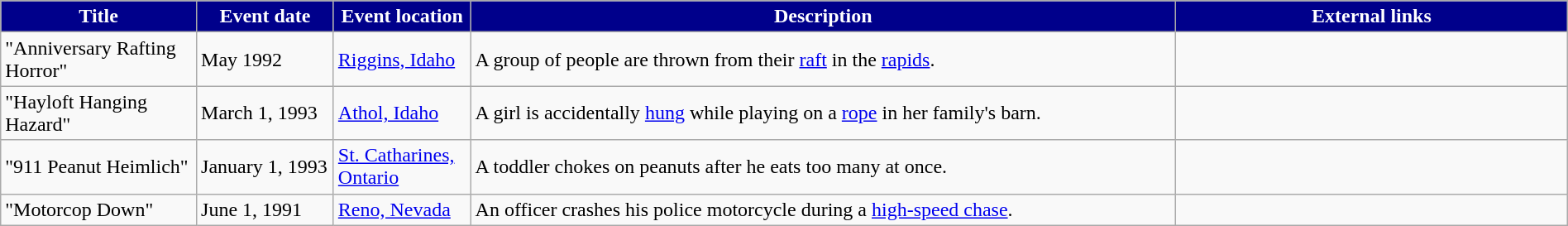<table class="wikitable" style="width: 100%;">
<tr>
<th style="background: #00008B; color: #FFFFFF; width: 10%;">Title</th>
<th style="background: #00008B; color: #FFFFFF; width: 7%;">Event date</th>
<th style="background: #00008B; color: #FFFFFF; width: 7%;">Event location</th>
<th style="background: #00008B; color: #FFFFFF; width: 36%;">Description</th>
<th style="background: #00008B; color: #FFFFFF; width: 20%;">External links</th>
</tr>
<tr>
<td>"Anniversary Rafting Horror"</td>
<td>May 1992</td>
<td><a href='#'>Riggins, Idaho</a></td>
<td>A group of people are thrown from their <a href='#'>raft</a> in the <a href='#'>rapids</a>.</td>
<td></td>
</tr>
<tr>
<td>"Hayloft Hanging Hazard"</td>
<td>March 1, 1993</td>
<td><a href='#'>Athol, Idaho</a></td>
<td>A girl is accidentally <a href='#'>hung</a> while playing on a <a href='#'>rope</a> in her family's barn.</td>
<td></td>
</tr>
<tr>
<td>"911 Peanut Heimlich"</td>
<td>January 1, 1993</td>
<td><a href='#'>St. Catharines, Ontario</a></td>
<td>A toddler chokes on peanuts after he eats too many at once.</td>
<td></td>
</tr>
<tr>
<td>"Motorcop Down"</td>
<td>June 1, 1991</td>
<td><a href='#'>Reno, Nevada</a></td>
<td>An officer crashes his police motorcycle during a <a href='#'>high-speed chase</a>.</td>
<td></td>
</tr>
</table>
